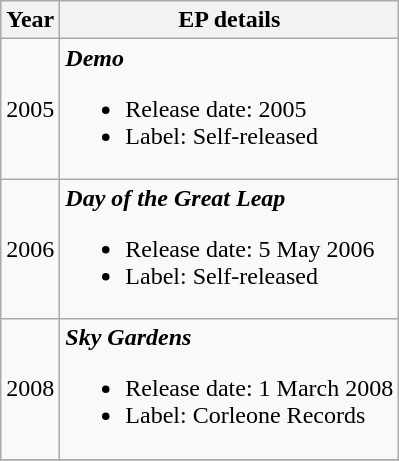<table class="wikitable" style="text-align:center;">
<tr>
<th>Year</th>
<th>EP details</th>
</tr>
<tr>
<td>2005</td>
<td align="left"><strong><em>Demo</em></strong><br><ul><li>Release date: 2005</li><li>Label: Self-released</li></ul></td>
</tr>
<tr>
<td>2006</td>
<td align="left"><strong><em>Day of the Great Leap</em></strong><br><ul><li>Release date: 5 May 2006</li><li>Label: Self-released</li></ul></td>
</tr>
<tr>
<td>2008</td>
<td align="left"><strong><em>Sky Gardens</em></strong><br><ul><li>Release date: 1 March 2008</li><li>Label: Corleone Records</li></ul></td>
</tr>
<tr>
</tr>
</table>
